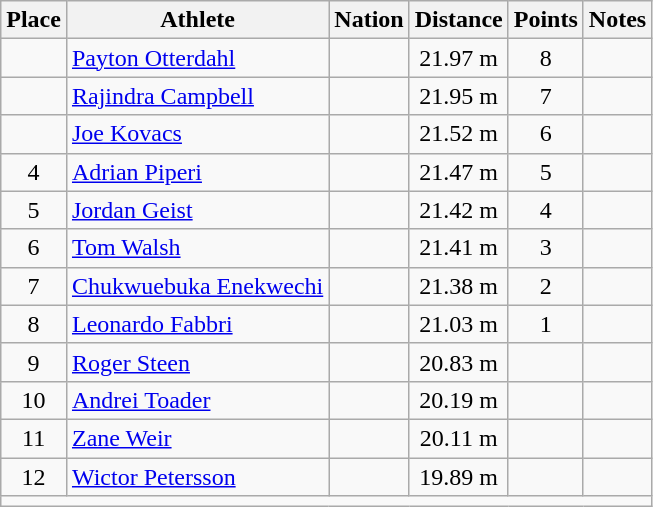<table class="wikitable mw-datatable sortable" style="text-align:center;">
<tr>
<th scope="col">Place</th>
<th scope="col">Athlete</th>
<th scope="col">Nation</th>
<th scope="col">Distance</th>
<th scope="col">Points</th>
<th scope="col">Notes</th>
</tr>
<tr>
<td></td>
<td align="left"><a href='#'>Payton Otterdahl</a></td>
<td align="left"></td>
<td>21.97 m</td>
<td>8</td>
<td></td>
</tr>
<tr>
<td></td>
<td align="left"><a href='#'>Rajindra Campbell</a></td>
<td align="left"></td>
<td>21.95 m</td>
<td>7</td>
<td></td>
</tr>
<tr>
<td></td>
<td align="left"><a href='#'>Joe Kovacs</a></td>
<td align="left"></td>
<td>21.52 m</td>
<td>6</td>
<td></td>
</tr>
<tr>
<td>4</td>
<td align="left"><a href='#'>Adrian Piperi</a></td>
<td align="left"></td>
<td>21.47 m</td>
<td>5</td>
<td></td>
</tr>
<tr>
<td>5</td>
<td align="left"><a href='#'>Jordan Geist</a></td>
<td align="left"></td>
<td>21.42 m</td>
<td>4</td>
<td></td>
</tr>
<tr>
<td>6</td>
<td align="left"><a href='#'>Tom Walsh</a></td>
<td align="left"></td>
<td>21.41 m</td>
<td>3</td>
<td></td>
</tr>
<tr>
<td>7</td>
<td align="left"><a href='#'>Chukwuebuka Enekwechi</a></td>
<td align="left"></td>
<td>21.38 m</td>
<td>2</td>
<td></td>
</tr>
<tr>
<td>8</td>
<td align="left"><a href='#'>Leonardo Fabbri</a></td>
<td align="left"></td>
<td>21.03 m</td>
<td>1</td>
<td></td>
</tr>
<tr>
<td>9</td>
<td align="left"><a href='#'>Roger Steen</a></td>
<td align="left"></td>
<td>20.83 m</td>
<td></td>
<td></td>
</tr>
<tr>
<td>10</td>
<td align="left"><a href='#'>Andrei Toader</a></td>
<td align="left"></td>
<td>20.19 m</td>
<td></td>
<td></td>
</tr>
<tr>
<td>11</td>
<td align="left"><a href='#'>Zane Weir</a></td>
<td align="left"></td>
<td>20.11 m</td>
<td></td>
<td></td>
</tr>
<tr>
<td>12</td>
<td align="left"><a href='#'>Wictor Petersson</a></td>
<td align="left"></td>
<td>19.89 m</td>
<td></td>
<td></td>
</tr>
<tr class="sortbottom">
<td colspan="6"></td>
</tr>
</table>
